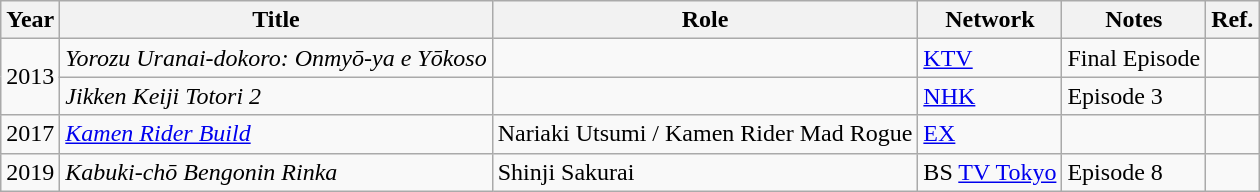<table class="wikitable">
<tr>
<th>Year</th>
<th>Title</th>
<th>Role</th>
<th>Network</th>
<th>Notes</th>
<th>Ref.</th>
</tr>
<tr>
<td rowspan="2">2013</td>
<td><em>Yorozu Uranai-dokoro: Onmyō-ya e Yōkoso</em></td>
<td></td>
<td><a href='#'>KTV</a></td>
<td>Final Episode</td>
<td></td>
</tr>
<tr>
<td><em>Jikken Keiji Totori 2</em></td>
<td></td>
<td><a href='#'>NHK</a></td>
<td>Episode 3</td>
<td></td>
</tr>
<tr>
<td>2017</td>
<td><em><a href='#'>Kamen Rider Build</a></em></td>
<td>Nariaki Utsumi / Kamen Rider Mad Rogue</td>
<td><a href='#'>EX</a></td>
<td></td>
<td></td>
</tr>
<tr>
<td>2019</td>
<td><em>Kabuki-chō Bengonin Rinka</em></td>
<td>Shinji Sakurai</td>
<td>BS <a href='#'>TV Tokyo</a></td>
<td>Episode 8</td>
<td></td>
</tr>
</table>
